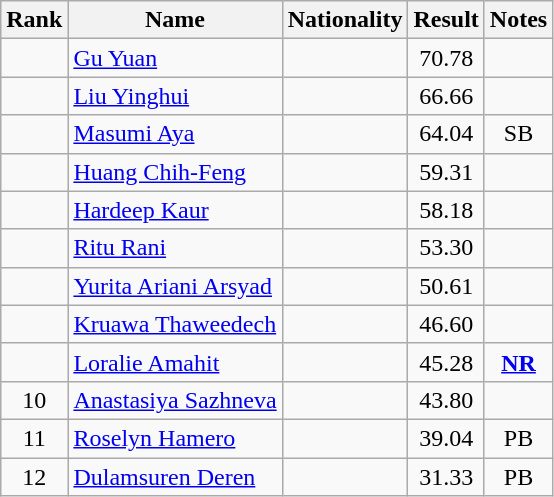<table class="wikitable sortable" style="text-align:center">
<tr>
<th>Rank</th>
<th>Name</th>
<th>Nationality</th>
<th>Result</th>
<th>Notes</th>
</tr>
<tr>
<td></td>
<td align=left><a href='#'>Gu Yuan</a></td>
<td align=left></td>
<td>70.78</td>
<td></td>
</tr>
<tr>
<td></td>
<td align=left><a href='#'>Liu Yinghui</a></td>
<td align=left></td>
<td>66.66</td>
<td></td>
</tr>
<tr>
<td></td>
<td align=left><a href='#'>Masumi Aya</a></td>
<td align=left></td>
<td>64.04</td>
<td>SB</td>
</tr>
<tr>
<td></td>
<td align=left><a href='#'>Huang Chih-Feng</a></td>
<td align=left></td>
<td>59.31</td>
<td></td>
</tr>
<tr>
<td></td>
<td align=left><a href='#'>Hardeep Kaur</a></td>
<td align=left></td>
<td>58.18</td>
<td></td>
</tr>
<tr>
<td></td>
<td align=left><a href='#'>Ritu Rani</a></td>
<td align=left></td>
<td>53.30</td>
<td></td>
</tr>
<tr>
<td></td>
<td align=left><a href='#'>Yurita Ariani Arsyad</a></td>
<td align=left></td>
<td>50.61</td>
<td></td>
</tr>
<tr>
<td></td>
<td align=left><a href='#'>Kruawa Thaweedech</a></td>
<td align=left></td>
<td>46.60</td>
<td></td>
</tr>
<tr>
<td></td>
<td align=left><a href='#'>Loralie Amahit</a></td>
<td align=left></td>
<td>45.28</td>
<td><strong><a href='#'>NR</a></strong></td>
</tr>
<tr>
<td>10</td>
<td align=left><a href='#'>Anastasiya Sazhneva</a></td>
<td align=left></td>
<td>43.80</td>
<td></td>
</tr>
<tr>
<td>11</td>
<td align=left><a href='#'>Roselyn Hamero</a></td>
<td align=left></td>
<td>39.04</td>
<td>PB</td>
</tr>
<tr>
<td>12</td>
<td align=left><a href='#'>Dulamsuren Deren</a></td>
<td align=left></td>
<td>31.33</td>
<td>PB</td>
</tr>
</table>
